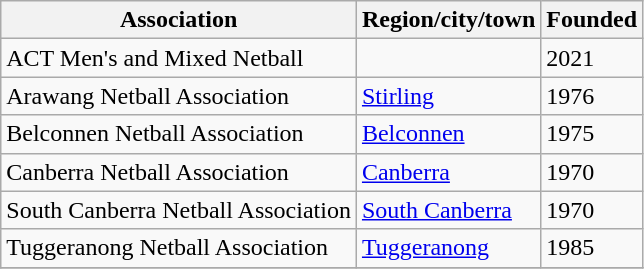<table class="wikitable collapsible">
<tr>
<th>Association</th>
<th>Region/city/town</th>
<th>Founded</th>
</tr>
<tr>
<td>ACT Men's and Mixed Netball</td>
<td></td>
<td>2021</td>
</tr>
<tr>
<td>Arawang Netball Association</td>
<td><a href='#'>Stirling</a></td>
<td>1976</td>
</tr>
<tr>
<td>Belconnen Netball Association</td>
<td><a href='#'>Belconnen</a></td>
<td>1975</td>
</tr>
<tr>
<td>Canberra Netball Association</td>
<td><a href='#'>Canberra</a></td>
<td>1970</td>
</tr>
<tr>
<td>South Canberra Netball Association</td>
<td><a href='#'>South Canberra</a></td>
<td>1970</td>
</tr>
<tr>
<td>Tuggeranong Netball Association</td>
<td><a href='#'>Tuggeranong</a></td>
<td>1985</td>
</tr>
<tr>
</tr>
</table>
